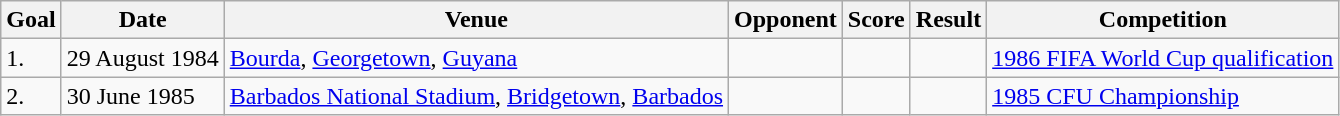<table class="wikitable collapsible">
<tr>
<th>Goal</th>
<th>Date</th>
<th>Venue</th>
<th>Opponent</th>
<th>Score</th>
<th>Result</th>
<th>Competition</th>
</tr>
<tr>
<td>1.</td>
<td>29 August 1984</td>
<td><a href='#'>Bourda</a>, <a href='#'>Georgetown</a>, <a href='#'>Guyana</a></td>
<td></td>
<td></td>
<td></td>
<td><a href='#'>1986 FIFA World Cup qualification</a></td>
</tr>
<tr>
<td>2.</td>
<td>30 June 1985</td>
<td><a href='#'>Barbados National Stadium</a>, <a href='#'>Bridgetown</a>, <a href='#'>Barbados</a></td>
<td></td>
<td></td>
<td></td>
<td><a href='#'>1985 CFU Championship</a></td>
</tr>
</table>
